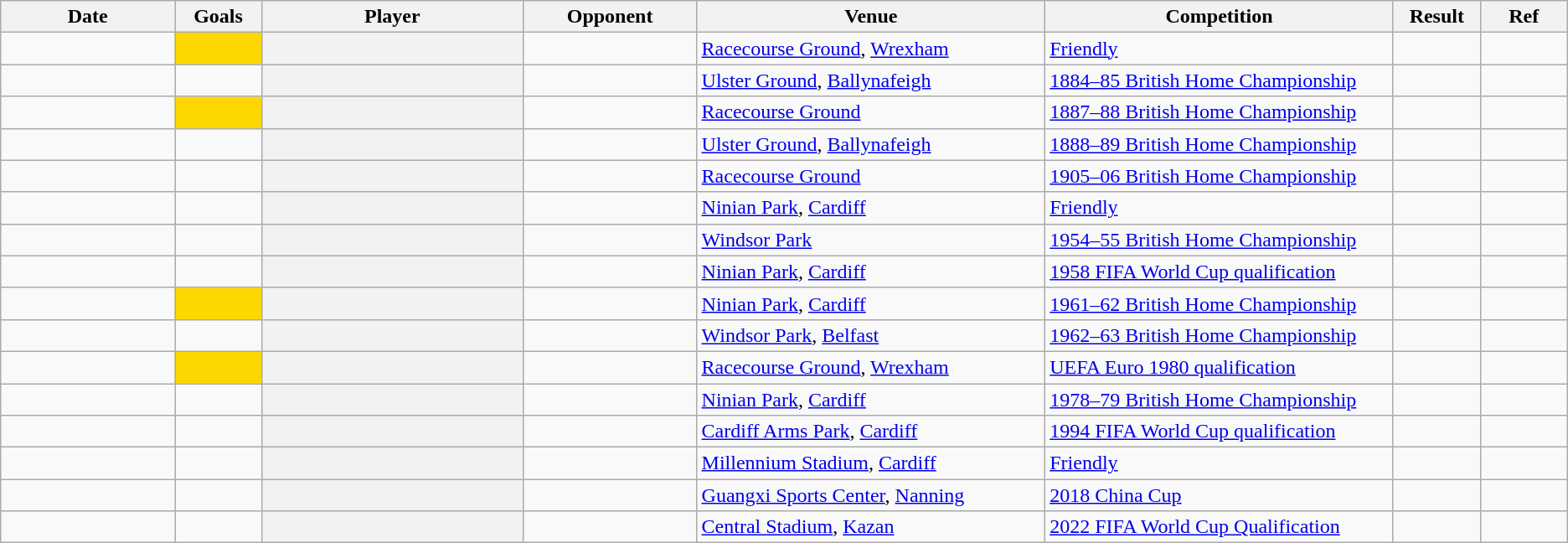<table class="wikitable sortable plainrowheaders">
<tr>
<th scope="col" width="10%">Date</th>
<th scope="col" width="5%">Goals</th>
<th scope="col" width="15%">Player</th>
<th scope="col" width="10%">Opponent</th>
<th scope="col" width="20%">Venue</th>
<th scope="col" width="20%">Competition</th>
<th scope="col" class="align:center" width="5%">Result</th>
<th scope="col" class="align: center; unsortable" width="5%">Ref</th>
</tr>
<tr>
<td></td>
<td bgcolor=gold></td>
<th scope="row"></th>
<td></td>
<td><a href='#'>Racecourse Ground</a>, <a href='#'>Wrexham</a></td>
<td><a href='#'>Friendly</a></td>
<td data-sort-value="0700"></td>
<td align=center></td>
</tr>
<tr>
<td></td>
<td></td>
<th scope="row"></th>
<td></td>
<td><a href='#'>Ulster Ground</a>, <a href='#'>Ballynafeigh</a></td>
<td><a href='#'>1884–85 British Home Championship</a></td>
<td data-sort-value="0800"></td>
<td align=center></td>
</tr>
<tr>
<td></td>
<td bgcolor=gold></td>
<th scope="row"></th>
<td></td>
<td><a href='#'>Racecourse Ground</a></td>
<td><a href='#'>1887–88 British Home Championship</a></td>
<td data-sort-value="1100"></td>
<td align=center></td>
</tr>
<tr>
<td></td>
<td></td>
<th scope="row"></th>
<td></td>
<td><a href='#'>Ulster Ground</a>, <a href='#'>Ballynafeigh</a></td>
<td><a href='#'>1888–89 British Home Championship</a></td>
<td data-sort-value="0300"></td>
<td align=center></td>
</tr>
<tr>
<td></td>
<td></td>
<th scope="row"></th>
<td></td>
<td><a href='#'>Racecourse Ground</a></td>
<td><a href='#'>1905–06 British Home Championship</a></td>
<td data-sort-value="0400"></td>
<td align=center></td>
</tr>
<tr>
<td></td>
<td></td>
<th scope="row"></th>
<td></td>
<td><a href='#'>Ninian Park</a>, <a href='#'>Cardiff</a></td>
<td><a href='#'>Friendly</a></td>
<td data-sort-value="0500"></td>
<td align=center></td>
</tr>
<tr>
<td></td>
<td></td>
<th scope="row"></th>
<td></td>
<td><a href='#'>Windsor Park</a></td>
<td><a href='#'>1954–55 British Home Championship</a></td>
<td data-sort-value="0300"></td>
<td align=center></td>
</tr>
<tr>
<td></td>
<td></td>
<th scope="row"></th>
<td></td>
<td><a href='#'>Ninian Park</a>, <a href='#'>Cardiff</a></td>
<td><a href='#'>1958 FIFA World Cup qualification</a></td>
<td data-sort-value="0400"></td>
<td align=center></td>
</tr>
<tr>
<td></td>
<td bgcolor=gold></td>
<th scope="row"></th>
<td></td>
<td><a href='#'>Ninian Park</a>, <a href='#'>Cardiff</a></td>
<td><a href='#'>1961–62 British Home Championship</a></td>
<td data-sort-value="0400"></td>
<td align=center></td>
</tr>
<tr>
<td></td>
<td></td>
<th scope="row"></th>
<td></td>
<td><a href='#'>Windsor Park</a>, <a href='#'>Belfast</a></td>
<td><a href='#'>1962–63 British Home Championship</a></td>
<td data-sort-value="0400"></td>
<td align=center></td>
</tr>
<tr>
<td></td>
<td bgcolor=gold></td>
<th scope="row"></th>
<td></td>
<td><a href='#'>Racecourse Ground</a>, <a href='#'>Wrexham</a></td>
<td><a href='#'>UEFA Euro 1980 qualification</a></td>
<td data-sort-value="0700"></td>
<td align=center></td>
</tr>
<tr>
<td></td>
<td></td>
<th scope="row"></th>
<td></td>
<td><a href='#'>Ninian Park</a>, <a href='#'>Cardiff</a></td>
<td><a href='#'>1978–79 British Home Championship</a></td>
<td data-sort-value="0300"></td>
<td align=center></td>
</tr>
<tr>
<td></td>
<td></td>
<th scope="row"></th>
<td></td>
<td><a href='#'>Cardiff Arms Park</a>, <a href='#'>Cardiff</a></td>
<td><a href='#'>1994 FIFA World Cup qualification</a></td>
<td data-sort-value="0600"></td>
<td align=center></td>
</tr>
<tr>
<td></td>
<td></td>
<th scope="row"></th>
<td></td>
<td><a href='#'>Millennium Stadium</a>, <a href='#'>Cardiff</a></td>
<td><a href='#'>Friendly</a></td>
<td data-sort-value="0400"></td>
<td align=center></td>
</tr>
<tr>
<td></td>
<td></td>
<th scope="row"></th>
<td></td>
<td><a href='#'>Guangxi Sports Center</a>, <a href='#'>Nanning</a></td>
<td><a href='#'>2018 China Cup</a></td>
<td data-sort-value="0600"></td>
<td align=center></td>
</tr>
<tr>
<td></td>
<td></td>
<th scope="row"></th>
<td></td>
<td><a href='#'>Central Stadium</a>, <a href='#'>Kazan</a></td>
<td><a href='#'>2022 FIFA World Cup Qualification</a></td>
<td data-sort-value="0320"></td>
<td align=center></td>
</tr>
</table>
